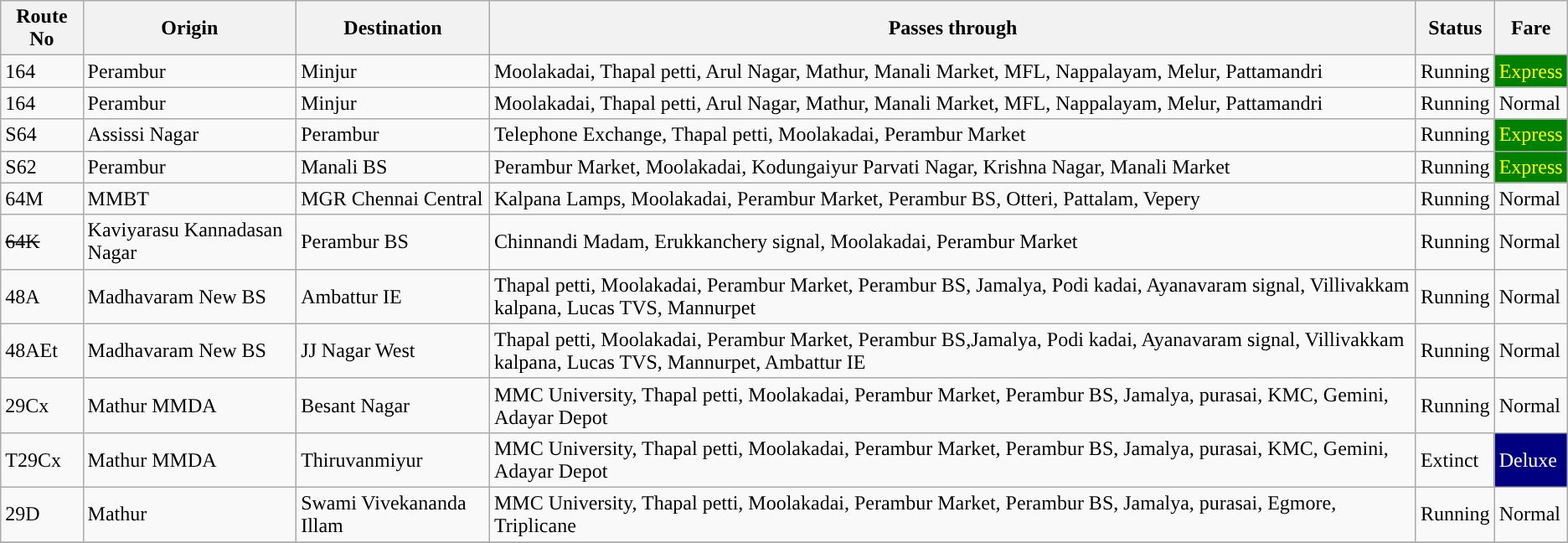<table class="wikitable sortable collapsable plainrowheaders">
<tr>
<th>Route No</th>
<th>Origin</th>
<th>Destination</th>
<th>Passes through</th>
<th>Status</th>
<th>Fare</th>
</tr>
<tr>
<td>164</td>
<td>Perambur</td>
<td>Minjur</td>
<td>Moolakadai, Thapal petti, Arul Nagar, Mathur, Manali Market, MFL, Nappalayam, Melur, Pattamandri</td>
<td>Running</td>
<td style="background:green; color:yellow">Express</td>
</tr>
<tr>
<td>164</td>
<td>Perambur</td>
<td>Minjur</td>
<td>Moolakadai, Thapal petti, Arul Nagar, Mathur, Manali Market, MFL, Nappalayam, Melur, Pattamandri</td>
<td>Running</td>
<td>Normal</td>
</tr>
<tr>
<td>S64</td>
<td>Assissi Nagar</td>
<td>Perambur</td>
<td>Telephone Exchange, Thapal petti, Moolakadai, Perambur Market</td>
<td>Running</td>
<td style="background:green; color:yellow">Express</td>
</tr>
<tr>
<td>S62</td>
<td>Perambur</td>
<td>Manali BS</td>
<td>Perambur Market, Moolakadai, Kodungaiyur Parvati Nagar, Krishna Nagar, Manali Market</td>
<td>Running</td>
<td style="background:green; color:yellow">Express</td>
</tr>
<tr>
<td>64M</td>
<td>MMBT</td>
<td>MGR Chennai Central</td>
<td>Kalpana Lamps, Moolakadai, Perambur Market, Perambur BS, Otteri, Pattalam, Vepery</td>
<td>Running</td>
<td>Normal</td>
</tr>
<tr>
<td><s>64K</s></td>
<td>Kaviyarasu Kannadasan Nagar</td>
<td>Perambur BS</td>
<td>Chinnandi Madam, Erukkanchery signal, Moolakadai, Perambur Market</td>
<td>Running</td>
<td>Normal</td>
</tr>
<tr>
<td>48A</td>
<td>Madhavaram New BS</td>
<td>Ambattur IE</td>
<td>Thapal petti, Moolakadai, Perambur Market, Perambur BS, Jamalya, Podi kadai, Ayanavaram signal, Villivakkam kalpana, Lucas TVS, Mannurpet</td>
<td>Running</td>
<td>Normal</td>
</tr>
<tr>
<td>48AEt</td>
<td>Madhavaram New BS</td>
<td>JJ Nagar West</td>
<td>Thapal petti, Moolakadai, Perambur Market, Perambur BS,Jamalya, Podi kadai, Ayanavaram signal, Villivakkam kalpana, Lucas TVS, Mannurpet, Ambattur IE</td>
<td>Running</td>
<td>Normal</td>
</tr>
<tr>
<td>29Cx</td>
<td>Mathur MMDA</td>
<td>Besant Nagar</td>
<td>MMC University, Thapal petti, Moolakadai, Perambur Market, Perambur BS, Jamalya, purasai, KMC, Gemini, Adayar Depot</td>
<td>Running</td>
<td>Normal</td>
</tr>
<tr>
<td>T29Cx</td>
<td>Mathur MMDA</td>
<td>Thiruvanmiyur</td>
<td>MMC University, Thapal petti, Moolakadai, Perambur Market, Perambur BS, Jamalya, purasai, KMC, Gemini, Adayar Depot</td>
<td>Extinct</td>
<td style="background:navy; color:white">Deluxe</td>
</tr>
<tr>
<td>29D</td>
<td>Mathur</td>
<td>Swami Vivekananda Illam</td>
<td>MMC University, Thapal petti, Moolakadai, Perambur Market, Perambur BS, Jamalya, purasai, Egmore, Triplicane</td>
<td>Running</td>
<td>Normal</td>
</tr>
<tr>
</tr>
</table>
